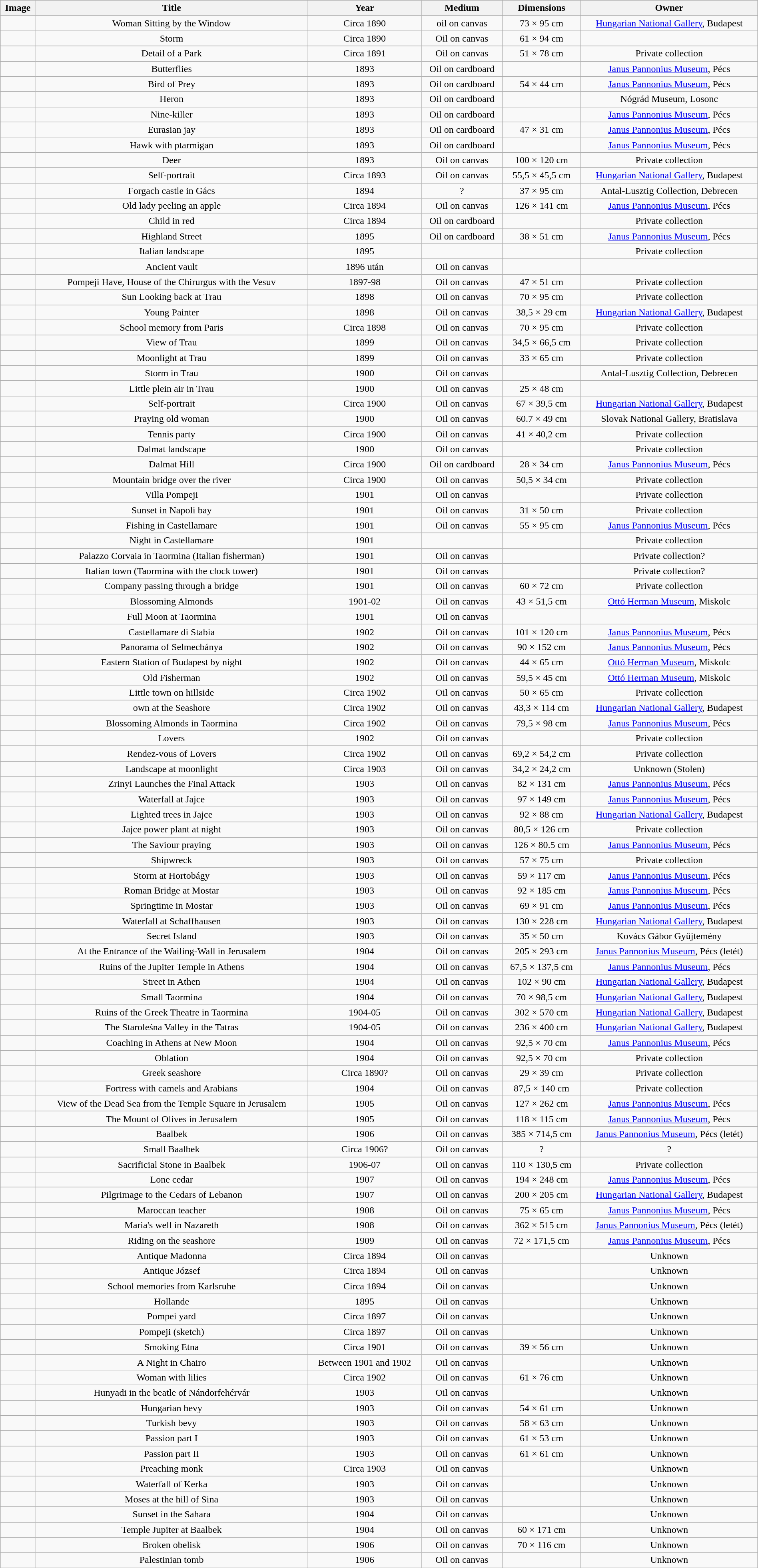<table class="wikitable sortable" style="font-size:100%; text-align: center; width:100%">
<tr>
<th>Image</th>
<th>Title</th>
<th>Year</th>
<th>Medium</th>
<th>Dimensions</th>
<th>Owner</th>
</tr>
<tr>
<td></td>
<td>Woman Sitting by the Window</td>
<td>Circa 1890</td>
<td>oil on canvas</td>
<td>73 × 95 cm</td>
<td><a href='#'>Hungarian National Gallery</a>, Budapest</td>
</tr>
<tr>
<td></td>
<td>Storm</td>
<td>Circa 1890</td>
<td>Oil on canvas</td>
<td>61 × 94 cm</td>
<td></td>
</tr>
<tr>
<td></td>
<td>Detail of a Park</td>
<td>Circa 1891</td>
<td>Oil on canvas</td>
<td>51 × 78 cm</td>
<td>Private collection</td>
</tr>
<tr>
<td></td>
<td>Butterflies</td>
<td>1893</td>
<td>Oil on cardboard</td>
<td></td>
<td><a href='#'>Janus Pannonius Museum</a>, Pécs</td>
</tr>
<tr>
<td></td>
<td>Bird of Prey</td>
<td>1893</td>
<td>Oil on cardboard</td>
<td>54 × 44 cm</td>
<td><a href='#'>Janus Pannonius Museum</a>, Pécs</td>
</tr>
<tr>
<td></td>
<td>Heron</td>
<td>1893</td>
<td>Oil on cardboard</td>
<td></td>
<td>Nógrád Museum, Losonc</td>
</tr>
<tr>
<td></td>
<td>Nine-killer</td>
<td>1893</td>
<td>Oil on cardboard</td>
<td></td>
<td><a href='#'>Janus Pannonius Museum</a>, Pécs</td>
</tr>
<tr>
<td></td>
<td>Eurasian jay</td>
<td>1893</td>
<td>Oil on cardboard</td>
<td>47 × 31 cm</td>
<td><a href='#'>Janus Pannonius Museum</a>, Pécs</td>
</tr>
<tr>
<td></td>
<td>Hawk with ptarmigan</td>
<td>1893</td>
<td>Oil on cardboard</td>
<td></td>
<td><a href='#'>Janus Pannonius Museum</a>, Pécs</td>
</tr>
<tr>
<td></td>
<td>Deer</td>
<td>1893</td>
<td>Oil on canvas</td>
<td>100 × 120 cm</td>
<td>Private collection</td>
</tr>
<tr>
<td></td>
<td>Self-portrait</td>
<td>Circa 1893</td>
<td>Oil on canvas</td>
<td>55,5 × 45,5 cm</td>
<td><a href='#'>Hungarian National Gallery</a>, Budapest</td>
</tr>
<tr>
<td></td>
<td>Forgach castle in Gács</td>
<td>1894</td>
<td>?</td>
<td>37 × 95 cm</td>
<td>Antal-Lusztig Collection, Debrecen</td>
</tr>
<tr>
<td></td>
<td>Old lady peeling an apple</td>
<td>Circa 1894</td>
<td>Oil on canvas</td>
<td>126 × 141 cm</td>
<td><a href='#'>Janus Pannonius Museum</a>, Pécs</td>
</tr>
<tr>
<td></td>
<td>Child in red</td>
<td>Circa 1894</td>
<td>Oil on cardboard</td>
<td></td>
<td>Private collection</td>
</tr>
<tr>
<td></td>
<td>Highland Street</td>
<td>1895</td>
<td>Oil on cardboard</td>
<td>38 × 51 cm</td>
<td><a href='#'>Janus Pannonius Museum</a>, Pécs</td>
</tr>
<tr>
<td></td>
<td>Italian landscape</td>
<td>1895</td>
<td></td>
<td></td>
<td>Private collection</td>
</tr>
<tr>
<td></td>
<td>Ancient vault</td>
<td>1896 után</td>
<td>Oil on canvas</td>
<td></td>
<td></td>
</tr>
<tr>
<td></td>
<td>Pompeji Have, House of the Chirurgus with the Vesuv</td>
<td>1897-98</td>
<td>Oil on canvas</td>
<td>47 × 51 cm</td>
<td>Private collection</td>
</tr>
<tr>
<td></td>
<td>Sun Looking back at Trau</td>
<td>1898</td>
<td>Oil on canvas</td>
<td>70 × 95 cm</td>
<td>Private collection</td>
</tr>
<tr>
<td></td>
<td>Young Painter</td>
<td>1898</td>
<td>Oil on canvas</td>
<td>38,5 × 29 cm</td>
<td><a href='#'>Hungarian National Gallery</a>, Budapest</td>
</tr>
<tr>
<td></td>
<td>School memory from Paris</td>
<td>Circa 1898</td>
<td>Oil on canvas</td>
<td>70 × 95 cm</td>
<td>Private collection</td>
</tr>
<tr>
<td></td>
<td>View of Trau</td>
<td>1899</td>
<td>Oil on canvas</td>
<td>34,5 × 66,5 cm</td>
<td>Private collection</td>
</tr>
<tr>
<td></td>
<td>Moonlight at Trau</td>
<td>1899</td>
<td>Oil on canvas</td>
<td>33 × 65 cm</td>
<td>Private collection</td>
</tr>
<tr>
<td></td>
<td>Storm in Trau</td>
<td>1900</td>
<td>Oil on canvas</td>
<td></td>
<td>Antal-Lusztig Collection, Debrecen</td>
</tr>
<tr>
<td></td>
<td>Little plein air in Trau</td>
<td>1900</td>
<td>Oil on canvas</td>
<td>25 × 48 cm</td>
<td></td>
</tr>
<tr>
<td></td>
<td>Self-portrait</td>
<td>Circa 1900</td>
<td>Oil on canvas</td>
<td>67 × 39,5 cm</td>
<td><a href='#'>Hungarian National Gallery</a>, Budapest</td>
</tr>
<tr>
<td></td>
<td>Praying old woman</td>
<td>1900</td>
<td>Oil on canvas</td>
<td>60.7 × 49 cm</td>
<td>Slovak National Gallery, Bratislava</td>
</tr>
<tr>
<td></td>
<td>Tennis party</td>
<td>Circa 1900</td>
<td>Oil on canvas</td>
<td>41 × 40,2 cm</td>
<td>Private collection</td>
</tr>
<tr>
<td></td>
<td>Dalmat landscape</td>
<td>1900</td>
<td>Oil on canvas</td>
<td></td>
<td>Private collection</td>
</tr>
<tr>
<td></td>
<td>Dalmat Hill</td>
<td>Circa 1900</td>
<td>Oil on cardboard</td>
<td>28 × 34 cm</td>
<td><a href='#'>Janus Pannonius Museum</a>, Pécs</td>
</tr>
<tr>
<td></td>
<td>Mountain bridge over the river</td>
<td>Circa 1900</td>
<td>Oil on canvas</td>
<td>50,5 × 34 cm</td>
<td>Private collection</td>
</tr>
<tr>
<td></td>
<td>Villa Pompeji</td>
<td>1901</td>
<td>Oil on canvas</td>
<td></td>
<td>Private collection</td>
</tr>
<tr>
<td></td>
<td>Sunset in Napoli bay</td>
<td>1901</td>
<td>Oil on canvas</td>
<td>31 × 50 cm</td>
<td>Private collection</td>
</tr>
<tr>
<td></td>
<td>Fishing in Castellamare</td>
<td>1901</td>
<td>Oil on canvas</td>
<td>55 × 95 cm</td>
<td><a href='#'>Janus Pannonius Museum</a>, Pécs</td>
</tr>
<tr>
<td></td>
<td>Night in Castellamare</td>
<td>1901</td>
<td></td>
<td></td>
<td>Private collection</td>
</tr>
<tr>
<td></td>
<td>Palazzo Corvaia in Taormina (Italian fisherman)</td>
<td>1901</td>
<td>Oil on canvas</td>
<td></td>
<td>Private collection?</td>
</tr>
<tr>
<td></td>
<td>Italian town (Taormina with the clock tower)</td>
<td>1901</td>
<td>Oil on canvas</td>
<td></td>
<td>Private collection?</td>
</tr>
<tr>
<td></td>
<td>Company passing through a bridge</td>
<td>1901</td>
<td>Oil on canvas</td>
<td>60 × 72 cm</td>
<td>Private collection</td>
</tr>
<tr>
<td></td>
<td>Blossoming Almonds</td>
<td>1901-02</td>
<td>Oil on canvas</td>
<td>43 × 51,5 cm</td>
<td><a href='#'>Ottó Herman Museum</a>, Miskolc</td>
</tr>
<tr>
<td></td>
<td>Full Moon at Taormina</td>
<td>1901</td>
<td>Oil on canvas</td>
<td></td>
<td></td>
</tr>
<tr>
<td></td>
<td>Castellamare di Stabia</td>
<td>1902</td>
<td>Oil on canvas</td>
<td>101 × 120 cm</td>
<td><a href='#'>Janus Pannonius Museum</a>, Pécs</td>
</tr>
<tr>
<td></td>
<td>Panorama of Selmecbánya</td>
<td>1902</td>
<td>Oil on canvas</td>
<td>90 × 152 cm</td>
<td><a href='#'>Janus Pannonius Museum</a>, Pécs</td>
</tr>
<tr>
<td></td>
<td>Eastern Station of Budapest by night</td>
<td>1902</td>
<td>Oil on canvas</td>
<td>44 × 65 cm</td>
<td><a href='#'>Ottó Herman Museum</a>, Miskolc</td>
</tr>
<tr>
<td></td>
<td>Old Fisherman</td>
<td>1902</td>
<td>Oil on canvas</td>
<td>59,5 × 45 cm</td>
<td><a href='#'>Ottó Herman Museum</a>, Miskolc</td>
</tr>
<tr>
<td></td>
<td>Little town on hillside</td>
<td>Circa 1902</td>
<td>Oil on canvas</td>
<td>50 × 65 cm</td>
<td>Private collection</td>
</tr>
<tr>
<td></td>
<td>own at the Seashore</td>
<td>Circa 1902</td>
<td>Oil on canvas</td>
<td>43,3 × 114 cm</td>
<td><a href='#'>Hungarian National Gallery</a>, Budapest</td>
</tr>
<tr>
<td></td>
<td>Blossoming Almonds in Taormina</td>
<td>Circa 1902</td>
<td>Oil on canvas</td>
<td>79,5 × 98 cm</td>
<td><a href='#'>Janus Pannonius Museum</a>, Pécs</td>
</tr>
<tr>
<td></td>
<td>Lovers</td>
<td>1902</td>
<td>Oil on canvas</td>
<td></td>
<td>Private collection</td>
</tr>
<tr>
<td></td>
<td>Rendez-vous of Lovers</td>
<td>Circa 1902</td>
<td>Oil on canvas</td>
<td>69,2 × 54,2 cm</td>
<td>Private collection</td>
</tr>
<tr>
<td></td>
<td>Landscape at moonlight</td>
<td>Circa 1903</td>
<td>Oil on canvas</td>
<td>34,2 × 24,2 cm</td>
<td>Unknown (Stolen)</td>
</tr>
<tr>
<td></td>
<td>Zrinyi Launches the Final Attack</td>
<td>1903</td>
<td>Oil on canvas</td>
<td>82 × 131 cm</td>
<td><a href='#'>Janus Pannonius Museum</a>, Pécs</td>
</tr>
<tr>
<td></td>
<td>Waterfall at Jajce</td>
<td>1903</td>
<td>Oil on canvas</td>
<td>97 × 149 cm</td>
<td><a href='#'>Janus Pannonius Museum</a>, Pécs</td>
</tr>
<tr>
<td></td>
<td>Lighted trees in Jajce</td>
<td>1903</td>
<td>Oil on canvas</td>
<td>92 × 88 cm</td>
<td><a href='#'>Hungarian National Gallery</a>, Budapest</td>
</tr>
<tr>
<td></td>
<td>Jajce power plant at night</td>
<td>1903</td>
<td>Oil on canvas</td>
<td>80,5 × 126 cm</td>
<td>Private collection</td>
</tr>
<tr>
<td></td>
<td>The Saviour praying</td>
<td>1903</td>
<td>Oil on canvas</td>
<td>126 × 80.5 cm</td>
<td><a href='#'>Janus Pannonius Museum</a>, Pécs</td>
</tr>
<tr>
<td></td>
<td>Shipwreck</td>
<td>1903</td>
<td>Oil on canvas</td>
<td>57 × 75 cm</td>
<td>Private collection</td>
</tr>
<tr>
<td></td>
<td>Storm at Hortobágy</td>
<td>1903</td>
<td>Oil on canvas</td>
<td>59 × 117 cm</td>
<td><a href='#'>Janus Pannonius Museum</a>, Pécs</td>
</tr>
<tr>
<td></td>
<td>Roman Bridge at Mostar</td>
<td>1903</td>
<td>Oil on canvas</td>
<td>92 × 185 cm</td>
<td><a href='#'>Janus Pannonius Museum</a>, Pécs</td>
</tr>
<tr>
<td></td>
<td>Springtime in Mostar</td>
<td>1903</td>
<td>Oil on canvas</td>
<td>69 × 91 cm</td>
<td><a href='#'>Janus Pannonius Museum</a>, Pécs</td>
</tr>
<tr>
<td></td>
<td>Waterfall at Schaffhausen</td>
<td>1903</td>
<td>Oil on canvas</td>
<td>130 × 228 cm</td>
<td><a href='#'>Hungarian National Gallery</a>, Budapest</td>
</tr>
<tr>
<td></td>
<td>Secret Island</td>
<td>1903</td>
<td>Oil on canvas</td>
<td>35 × 50 cm</td>
<td>Kovács Gábor Gyűjtemény</td>
</tr>
<tr>
<td></td>
<td>At the Entrance of the Wailing-Wall in Jerusalem</td>
<td>1904</td>
<td>Oil on canvas</td>
<td>205 × 293 cm</td>
<td><a href='#'>Janus Pannonius Museum</a>, Pécs (letét)</td>
</tr>
<tr>
<td></td>
<td>Ruins of the Jupiter Temple in Athens</td>
<td>1904</td>
<td>Oil on canvas</td>
<td>67,5 × 137,5 cm</td>
<td><a href='#'>Janus Pannonius Museum</a>, Pécs</td>
</tr>
<tr>
<td></td>
<td>Street in Athen</td>
<td>1904</td>
<td>Oil on canvas</td>
<td>102 × 90 cm</td>
<td><a href='#'>Hungarian National Gallery</a>, Budapest</td>
</tr>
<tr>
<td></td>
<td>Small Taormina</td>
<td>1904</td>
<td>Oil on canvas</td>
<td>70 × 98,5 cm</td>
<td><a href='#'>Hungarian National Gallery</a>, Budapest</td>
</tr>
<tr>
<td></td>
<td>Ruins of the Greek Theatre in Taormina</td>
<td>1904-05</td>
<td>Oil on canvas</td>
<td>302 × 570 cm</td>
<td><a href='#'>Hungarian National Gallery</a>, Budapest</td>
</tr>
<tr>
<td></td>
<td>The Staroleśna Valley in the Tatras</td>
<td>1904-05</td>
<td>Oil on canvas</td>
<td>236 × 400 cm</td>
<td><a href='#'>Hungarian National Gallery</a>, Budapest</td>
</tr>
<tr>
<td></td>
<td>Coaching in Athens at New Moon</td>
<td>1904</td>
<td>Oil on canvas</td>
<td>92,5 × 70 cm</td>
<td><a href='#'>Janus Pannonius Museum</a>, Pécs</td>
</tr>
<tr>
<td></td>
<td>Oblation</td>
<td>1904</td>
<td>Oil on canvas</td>
<td>92,5 × 70 cm</td>
<td>Private collection</td>
</tr>
<tr>
<td></td>
<td>Greek seashore</td>
<td>Circa 1890?</td>
<td>Oil on canvas</td>
<td>29 × 39 cm</td>
<td>Private collection</td>
</tr>
<tr>
<td></td>
<td>Fortress with camels and Arabians</td>
<td>1904</td>
<td>Oil on canvas</td>
<td>87,5 × 140 cm</td>
<td>Private collection</td>
</tr>
<tr>
<td></td>
<td>View of the Dead Sea from the Temple Square in Jerusalem</td>
<td>1905</td>
<td>Oil on canvas</td>
<td>127 × 262 cm</td>
<td><a href='#'>Janus Pannonius Museum</a>, Pécs</td>
</tr>
<tr>
<td></td>
<td>The Mount of Olives in Jerusalem</td>
<td>1905</td>
<td>Oil on canvas</td>
<td>118 × 115 cm</td>
<td><a href='#'>Janus Pannonius Museum</a>, Pécs</td>
</tr>
<tr>
<td></td>
<td>Baalbek</td>
<td>1906</td>
<td>Oil on canvas</td>
<td>385 × 714,5 cm</td>
<td><a href='#'>Janus Pannonius Museum</a>, Pécs (letét)</td>
</tr>
<tr>
<td></td>
<td>Small Baalbek</td>
<td>Circa 1906?</td>
<td>Oil on canvas</td>
<td>?</td>
<td>?</td>
</tr>
<tr>
<td></td>
<td>Sacrificial Stone in Baalbek</td>
<td>1906-07</td>
<td>Oil on canvas</td>
<td>110 × 130,5 cm</td>
<td>Private collection</td>
</tr>
<tr>
<td></td>
<td>Lone cedar</td>
<td>1907</td>
<td>Oil on canvas</td>
<td>194 × 248 cm</td>
<td><a href='#'>Janus Pannonius Museum</a>, Pécs</td>
</tr>
<tr>
<td></td>
<td>Pilgrimage to the Cedars of Lebanon</td>
<td>1907</td>
<td>Oil on canvas</td>
<td>200 × 205 cm</td>
<td><a href='#'>Hungarian National Gallery</a>, Budapest</td>
</tr>
<tr>
<td></td>
<td>Maroccan teacher</td>
<td>1908</td>
<td>Oil on canvas</td>
<td>75 × 65 cm</td>
<td><a href='#'>Janus Pannonius Museum</a>, Pécs</td>
</tr>
<tr>
<td></td>
<td>Maria's well in Nazareth</td>
<td>1908</td>
<td>Oil on canvas</td>
<td>362 × 515 cm</td>
<td><a href='#'>Janus Pannonius Museum</a>, Pécs (letét)</td>
</tr>
<tr>
<td></td>
<td>Riding on the seashore</td>
<td>1909</td>
<td>Oil on canvas</td>
<td>72 × 171,5 cm</td>
<td><a href='#'>Janus Pannonius Museum</a>, Pécs</td>
</tr>
<tr>
<td></td>
<td>Antique Madonna</td>
<td>Circa 1894</td>
<td>Oil on canvas</td>
<td></td>
<td>Unknown</td>
</tr>
<tr>
<td></td>
<td>Antique József</td>
<td>Circa 1894</td>
<td>Oil on canvas</td>
<td></td>
<td>Unknown</td>
</tr>
<tr>
<td></td>
<td>School memories from Karlsruhe</td>
<td>Circa 1894</td>
<td>Oil on canvas</td>
<td></td>
<td>Unknown</td>
</tr>
<tr>
<td></td>
<td>Hollande</td>
<td>1895</td>
<td>Oil on canvas</td>
<td></td>
<td>Unknown</td>
</tr>
<tr>
<td></td>
<td>Pompei yard</td>
<td>Circa 1897</td>
<td>Oil on canvas</td>
<td></td>
<td>Unknown</td>
</tr>
<tr>
<td></td>
<td>Pompeji (sketch)</td>
<td>Circa 1897</td>
<td>Oil on canvas</td>
<td></td>
<td>Unknown</td>
</tr>
<tr>
<td></td>
<td>Smoking Etna</td>
<td>Circa 1901</td>
<td>Oil on canvas</td>
<td>39 × 56 cm</td>
<td>Unknown</td>
</tr>
<tr>
<td></td>
<td>A Night in Chairo</td>
<td>Between 1901 and 1902</td>
<td>Oil on canvas</td>
<td></td>
<td>Unknown</td>
</tr>
<tr>
<td></td>
<td>Woman with lilies</td>
<td>Circa 1902</td>
<td>Oil on canvas</td>
<td>61 × 76 cm</td>
<td>Unknown</td>
</tr>
<tr>
<td></td>
<td>Hunyadi in the beatle of Nándorfehérvár</td>
<td>1903</td>
<td>Oil on canvas</td>
<td></td>
<td>Unknown</td>
</tr>
<tr>
<td></td>
<td>Hungarian bevy</td>
<td>1903</td>
<td>Oil on canvas</td>
<td>54 × 61 cm</td>
<td>Unknown</td>
</tr>
<tr>
<td></td>
<td>Turkish bevy</td>
<td>1903</td>
<td>Oil on canvas</td>
<td>58 × 63 cm</td>
<td>Unknown</td>
</tr>
<tr>
<td></td>
<td>Passion part I</td>
<td>1903</td>
<td>Oil on canvas</td>
<td>61 × 53 cm</td>
<td>Unknown</td>
</tr>
<tr>
<td></td>
<td>Passion part II</td>
<td>1903</td>
<td>Oil on canvas</td>
<td>61 × 61 cm</td>
<td>Unknown</td>
</tr>
<tr>
<td></td>
<td>Preaching monk</td>
<td>Circa 1903</td>
<td>Oil on canvas</td>
<td></td>
<td>Unknown</td>
</tr>
<tr>
<td></td>
<td>Waterfall of Kerka</td>
<td>1903</td>
<td>Oil on canvas</td>
<td></td>
<td>Unknown</td>
</tr>
<tr>
<td></td>
<td>Moses at the hill of Sina</td>
<td>1903</td>
<td>Oil on canvas</td>
<td></td>
<td>Unknown</td>
</tr>
<tr>
<td></td>
<td>Sunset in the Sahara</td>
<td>1904</td>
<td>Oil on canvas</td>
<td></td>
<td>Unknown</td>
</tr>
<tr>
<td></td>
<td>Temple Jupiter at Baalbek</td>
<td>1904</td>
<td>Oil on canvas</td>
<td>60 × 171 cm</td>
<td>Unknown</td>
</tr>
<tr>
<td></td>
<td>Broken obelisk</td>
<td>1906</td>
<td>Oil on canvas</td>
<td>70 × 116 cm</td>
<td>Unknown</td>
</tr>
<tr>
<td></td>
<td>Palestinian tomb</td>
<td>1906</td>
<td>Oil on canvas</td>
<td></td>
<td>Unknown</td>
</tr>
</table>
